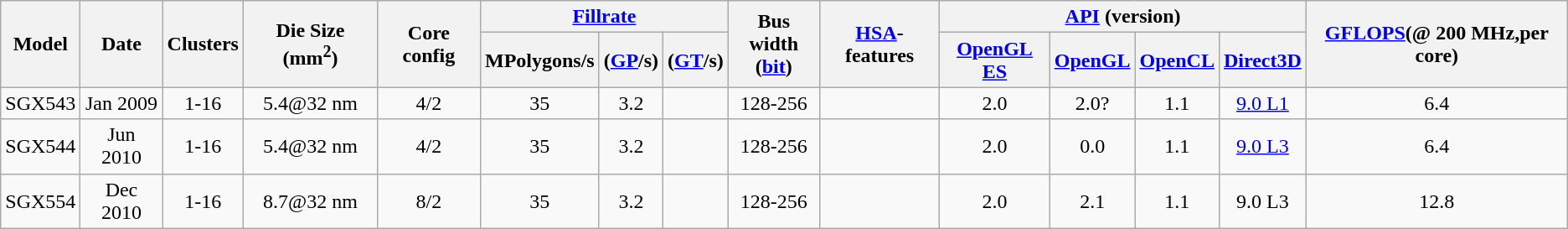<table class="wikitable" style="text-align: center;">
<tr>
<th rowspan=2>Model</th>
<th rowspan=2>Date</th>
<th rowspan=2>Clusters</th>
<th rowspan=2>Die Size (mm<sup>2</sup>)</th>
<th rowspan=2>Core config</th>
<th colspan=3><a href='#'>Fillrate</a></th>
<th rowspan=2>Bus width<br>(<a href='#'>bit</a>)</th>
<th rowspan=2><a href='#'>HSA</a>-features</th>
<th colspan=4><a href='#'>API</a> (version)</th>
<th rowspan="2"><a href='#'>GFLOPS</a>(@ 200 MHz,per core)</th>
</tr>
<tr>
<th>MPolygons/s</th>
<th>(<a href='#'>GP</a>/s)</th>
<th>(<a href='#'>GT</a>/s)</th>
<th><a href='#'>OpenGL ES</a></th>
<th><a href='#'>OpenGL</a></th>
<th><a href='#'>OpenCL</a></th>
<th><a href='#'>Direct3D</a></th>
</tr>
<tr>
<td>SGX543</td>
<td>Jan 2009</td>
<td>1-16</td>
<td>5.4@32 nm</td>
<td>4/2</td>
<td>35</td>
<td>3.2</td>
<td></td>
<td>128-256</td>
<td></td>
<td>2.0</td>
<td>2.0?</td>
<td>1.1</td>
<td><a href='#'>9.0 L1</a></td>
<td>6.4</td>
</tr>
<tr>
<td>SGX544</td>
<td>Jun 2010</td>
<td>1-16</td>
<td>5.4@32 nm</td>
<td>4/2</td>
<td>35</td>
<td>3.2</td>
<td></td>
<td>128-256</td>
<td></td>
<td>2.0</td>
<td>0.0</td>
<td>1.1</td>
<td><a href='#'>9.0 L3</a></td>
<td>6.4</td>
</tr>
<tr>
<td>SGX554</td>
<td>Dec 2010</td>
<td>1-16</td>
<td>8.7@32 nm</td>
<td>8/2</td>
<td>35</td>
<td>3.2</td>
<td></td>
<td>128-256</td>
<td></td>
<td>2.0</td>
<td>2.1</td>
<td>1.1</td>
<td>9.0 L3</td>
<td>12.8</td>
</tr>
</table>
